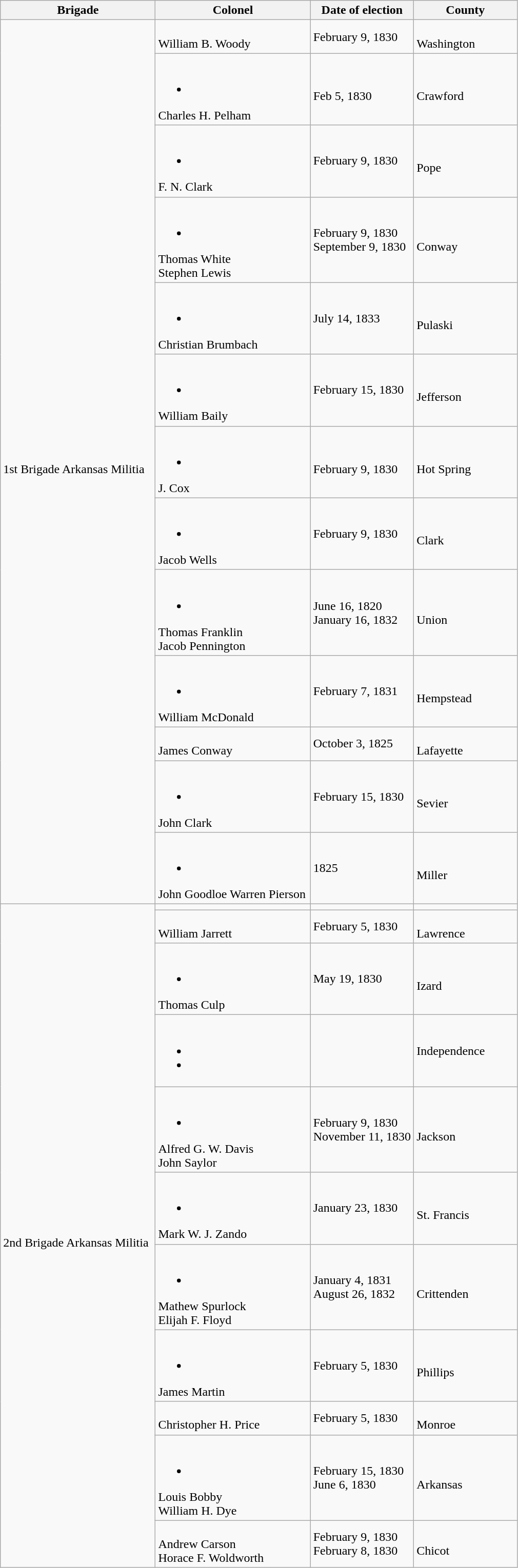<table class="wikitable">
<tr>
<th width=30%>Brigade</th>
<th width=30%>Colonel</th>
<th width=20%>Date of election</th>
<th width=20%>County</th>
</tr>
<tr>
<td rowspan=13><br>1st Brigade Arkansas Militia</td>
<td><br>William B. Woody</td>
<td>February 9, 1830</td>
<td><br>Washington</td>
</tr>
<tr>
<td><br><ul><li></li></ul>Charles H. Pelham</td>
<td><br>Feb 5, 1830</td>
<td><br>Crawford</td>
</tr>
<tr>
<td><br><ul><li></li></ul>F. N. Clark</td>
<td>February 9, 1830</td>
<td><br>Pope</td>
</tr>
<tr>
<td><br><ul><li></li></ul>Thomas White<br>Stephen Lewis</td>
<td>February 9, 1830<br>September 9, 1830</td>
<td><br>Conway</td>
</tr>
<tr>
<td><br><ul><li></li></ul>Christian Brumbach</td>
<td>July 14, 1833</td>
<td><br>Pulaski</td>
</tr>
<tr>
<td><br><ul><li></li></ul>William Baily</td>
<td>February 15, 1830</td>
<td><br>Jefferson</td>
</tr>
<tr>
<td><br><ul><li></li></ul>J. Cox</td>
<td><br>February 9, 1830</td>
<td><br>Hot Spring</td>
</tr>
<tr>
<td><br><ul><li></li></ul>Jacob Wells</td>
<td>February 9, 1830</td>
<td><br>Clark</td>
</tr>
<tr>
<td><br><ul><li></li></ul>Thomas Franklin<br>Jacob Pennington</td>
<td>June 16, 1820<br>January 16, 1832</td>
<td><br>Union</td>
</tr>
<tr>
<td><br><ul><li></li></ul>William McDonald</td>
<td>February 7, 1831</td>
<td><br>Hempstead</td>
</tr>
<tr>
<td><br>James Conway</td>
<td>October 3, 1825</td>
<td><br>Lafayette</td>
</tr>
<tr>
<td><br><ul><li></li></ul>John Clark</td>
<td>February 15, 1830</td>
<td><br>Sevier</td>
</tr>
<tr>
<td><br><ul><li></li></ul>John Goodloe Warren Pierson</td>
<td>1825</td>
<td><br>Miller</td>
</tr>
<tr>
<td rowspan=11><br>2nd Brigade Arkansas Militia</td>
<td></td>
<td></td>
</tr>
<tr>
<td><br>William Jarrett</td>
<td>February 5, 1830</td>
<td><br>Lawrence</td>
</tr>
<tr>
<td><br><ul><li></li></ul>Thomas Culp</td>
<td>May 19, 1830</td>
<td><br>Izard</td>
</tr>
<tr>
<td><br><ul><li></li><li></li></ul></td>
<td></td>
<td>Independence</td>
</tr>
<tr>
<td><br><ul><li></li></ul>Alfred G. W. Davis<br>John Saylor</td>
<td>February 9, 1830<br>November 11, 1830</td>
<td><br>Jackson</td>
</tr>
<tr>
<td><br><ul><li></li></ul>Mark W. J. Zando</td>
<td>January 23, 1830</td>
<td><br>St. Francis</td>
</tr>
<tr>
<td><br><ul><li></li></ul>Mathew Spurlock<br>Elijah F. Floyd</td>
<td>January 4, 1831<br>August 26, 1832</td>
<td><br>Crittenden</td>
</tr>
<tr>
<td><br><ul><li></li></ul>James Martin</td>
<td>February 5, 1830</td>
<td><br>Phillips</td>
</tr>
<tr>
<td><br>Christopher H. Price</td>
<td>February 5, 1830</td>
<td><br>Monroe</td>
</tr>
<tr>
<td><br><ul><li></li></ul>Louis Bobby<br>William H. Dye</td>
<td>February 15, 1830<br>June 6, 1830</td>
<td><br>Arkansas</td>
</tr>
<tr>
<td><br>Andrew Carson<br>Horace F. Woldworth</td>
<td>February 9, 1830<br>February 8, 1830</td>
<td><br>Chicot</td>
</tr>
</table>
